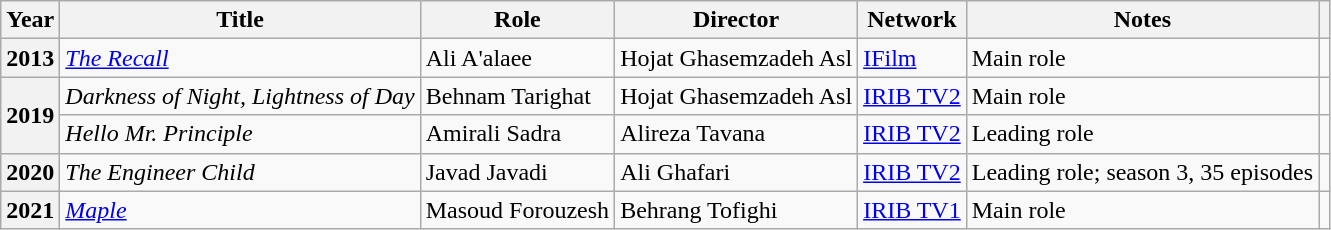<table class="wikitable plainrowheaders sortable" style="font-size:100%">
<tr>
<th scope="col">Year</th>
<th scope="col">Title</th>
<th scope="col">Role</th>
<th scope="col">Director</th>
<th scope="col" class="unsortable">Network</th>
<th scope="col">Notes</th>
<th scope="col" class="unsortable"></th>
</tr>
<tr>
<th scope="row">2013</th>
<td><em><a href='#'>The Recall</a></em></td>
<td>Ali A'alaee</td>
<td>Hojat Ghasemzadeh Asl</td>
<td><a href='#'>IFilm</a></td>
<td>Main role</td>
<td></td>
</tr>
<tr>
<th rowspan="2" scope="row">2019</th>
<td><em>Darkness of Night, Lightness of Day</em></td>
<td>Behnam Tarighat</td>
<td>Hojat Ghasemzadeh Asl</td>
<td><a href='#'>IRIB TV2</a></td>
<td>Main role</td>
<td></td>
</tr>
<tr>
<td><em>Hello Mr. Principle</em></td>
<td>Amirali Sadra</td>
<td>Alireza Tavana</td>
<td><a href='#'>IRIB TV2</a></td>
<td>Leading role</td>
<td></td>
</tr>
<tr>
<th scope="row">2020</th>
<td><em>The Engineer Child</em></td>
<td>Javad Javadi</td>
<td>Ali Ghafari</td>
<td><a href='#'>IRIB TV2</a></td>
<td>Leading role; season 3, 35 episodes</td>
<td></td>
</tr>
<tr>
<th scope="row">2021</th>
<td><em><a href='#'>Maple</a></em></td>
<td>Masoud Forouzesh</td>
<td>Behrang Tofighi</td>
<td><a href='#'>IRIB TV1</a></td>
<td>Main role</td>
<td></td>
</tr>
</table>
